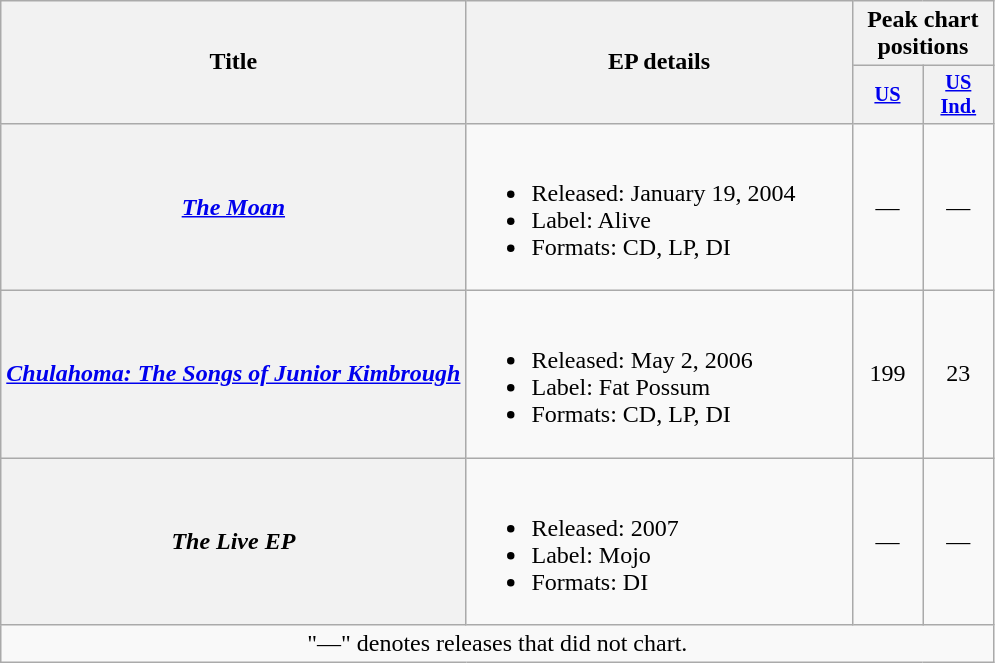<table class="wikitable plainrowheaders">
<tr>
<th rowspan="2">Title</th>
<th rowspan="2" style="width:250px;">EP details</th>
<th colspan="2">Peak chart positions</th>
</tr>
<tr>
<th style="width:3em;font-size:85%"><a href='#'>US</a><br></th>
<th style="width:3em;font-size:85%"><a href='#'>US<br>Ind.</a><br></th>
</tr>
<tr>
<th scope="row"><em><a href='#'>The Moan</a></em></th>
<td><br><ul><li>Released:  January 19, 2004</li><li>Label: Alive</li><li>Formats: CD, LP, DI</li></ul></td>
<td style="text-align:center;">—</td>
<td style="text-align:center;">—</td>
</tr>
<tr>
<th scope="row"><em><a href='#'>Chulahoma: The Songs of Junior Kimbrough</a></em></th>
<td><br><ul><li>Released: May 2, 2006</li><li>Label: Fat Possum</li><li>Formats: CD, LP, DI</li></ul></td>
<td style="text-align:center;">199</td>
<td style="text-align:center;">23</td>
</tr>
<tr>
<th scope="row"><em>The Live EP</em></th>
<td><br><ul><li>Released: 2007</li><li>Label: Mojo</li><li>Formats: DI</li></ul></td>
<td style="text-align:center;">—</td>
<td style="text-align:center;">—</td>
</tr>
<tr>
<td align="center" colspan="6" font-size:85%;">"—" denotes releases that did not chart.</td>
</tr>
</table>
